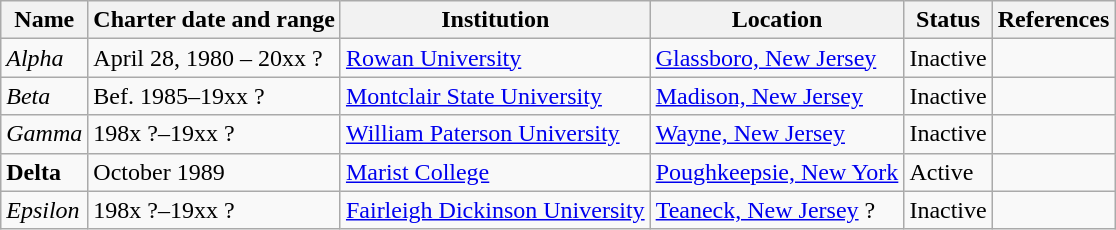<table class="wikitable sortable">
<tr>
<th>Name</th>
<th>Charter date and range</th>
<th>Institution</th>
<th>Location</th>
<th>Status</th>
<th>References</th>
</tr>
<tr>
<td><em>Alpha</em></td>
<td>April 28, 1980 – 20xx ?</td>
<td><a href='#'>Rowan University</a></td>
<td><a href='#'>Glassboro, New Jersey</a></td>
<td>Inactive</td>
<td></td>
</tr>
<tr>
<td><em>Beta</em></td>
<td>Bef. 1985–19xx ?</td>
<td><a href='#'>Montclair State University</a></td>
<td><a href='#'>Madison, New Jersey</a></td>
<td>Inactive</td>
<td></td>
</tr>
<tr>
<td><em>Gamma</em></td>
<td>198x ?–19xx ?</td>
<td><a href='#'>William Paterson University</a></td>
<td><a href='#'>Wayne, New Jersey</a></td>
<td>Inactive</td>
<td></td>
</tr>
<tr>
<td><strong>Delta</strong></td>
<td>October 1989</td>
<td><a href='#'>Marist College</a></td>
<td><a href='#'>Poughkeepsie, New York</a></td>
<td>Active</td>
<td></td>
</tr>
<tr>
<td><em>Epsilon</em></td>
<td>198x ?–19xx ?</td>
<td><a href='#'>Fairleigh Dickinson University</a></td>
<td><a href='#'>Teaneck, New Jersey</a> ?</td>
<td>Inactive</td>
<td></td>
</tr>
</table>
